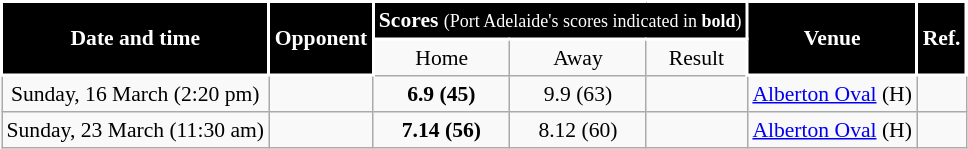<table class="wikitable" style="font-size:90%; text-align:center;">
<tr>
<td style="background:black; color:white; border: solid #FFFFFF 2px" rowspan=2><strong>Date and time</strong></td>
<td style="background:black; color:white; border: solid #FFFFFF 2px" rowspan=2><strong>Opponent</strong></td>
<td style="background:black; color:white; border: solid #FFFFFF 2px" colspan=3><strong>Scores</strong> <small>(Port Adelaide's scores indicated in <strong>bold</strong>)</small></td>
<td style="background:black; color:white; border: solid #FFFFFF 2px" rowspan=2><strong>Venue</strong></td>
<td style="background:black; color:white; border: solid #FFFFFF 2px" rowspan=2><strong>Ref.</strong></td>
</tr>
<tr>
<td>Home</td>
<td>Away</td>
<td>Result</td>
</tr>
<tr>
<td>Sunday, 16 March (2:20 pm)</td>
<td></td>
<td><strong>6.9 (45)</strong></td>
<td>9.9 (63)</td>
<td></td>
<td><a href='#'>Alberton Oval</a> (H)</td>
<td></td>
</tr>
<tr>
<td>Sunday, 23 March (11:30 am)</td>
<td></td>
<td><strong>7.14 (56)</strong></td>
<td>8.12 (60)</td>
<td></td>
<td><a href='#'>Alberton Oval</a> (H)</td>
<td></td>
</tr>
</table>
